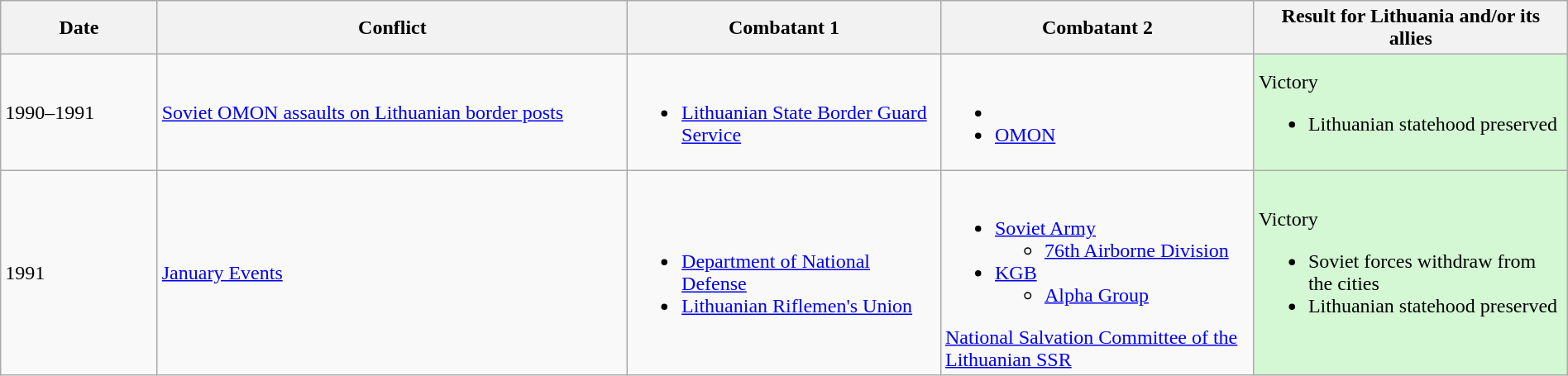<table class="wikitable sortable" width="100%">
<tr>
<th>Date</th>
<th width="30%">Conflict</th>
<th width="20%">Combatant 1</th>
<th width="20%">Combatant 2</th>
<th width="20%">Result for Lithuania and/or its allies</th>
</tr>
<tr>
<td>1990–1991</td>
<td><a href='#'>Soviet OMON assaults on Lithuanian border posts</a></td>
<td><br><ul><li><a href='#'>Lithuanian State Border Guard Service</a></li></ul></td>
<td><br><ul><li></li><li><a href='#'>OMON</a></li></ul></td>
<td style="background:#D4F7D4">Victory<br><ul><li>Lithuanian statehood preserved</li></ul></td>
</tr>
<tr>
<td>1991</td>
<td><a href='#'>January Events</a></td>
<td><br><ul><li> <a href='#'>Department of National Defense</a></li><li> <a href='#'>Lithuanian Riflemen's Union</a></li></ul></td>
<td><br><ul><li> <a href='#'>Soviet Army</a><ul><li> <a href='#'>76th Airborne Division</a></li></ul></li><li> <a href='#'>KGB</a><ul><li> <a href='#'>Alpha Group</a></li></ul></li></ul> <a href='#'>National Salvation Committee of the Lithuanian SSR</a></td>
<td style="background:#D4F7D4">Victory<br><ul><li>Soviet forces withdraw from the cities</li><li>Lithuanian statehood preserved</li></ul></td>
</tr>
</table>
